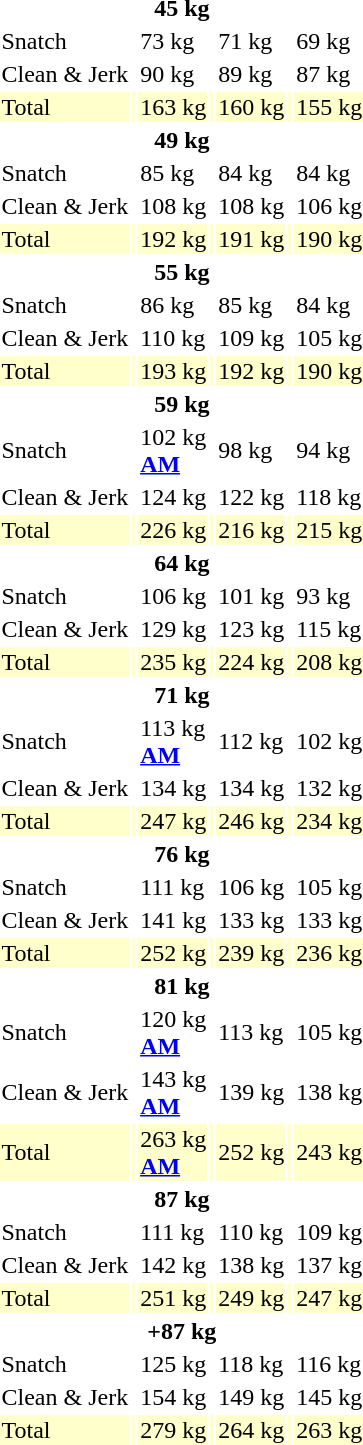<table>
<tr>
<th colspan=7>45 kg</th>
</tr>
<tr>
<td>Snatch</td>
<td></td>
<td>73 kg</td>
<td></td>
<td>71 kg</td>
<td></td>
<td>69 kg</td>
</tr>
<tr>
<td>Clean & Jerk</td>
<td></td>
<td>90 kg</td>
<td></td>
<td>89 kg</td>
<td></td>
<td>87 kg</td>
</tr>
<tr bgcolor=ffffcc>
<td>Total</td>
<td></td>
<td>163 kg</td>
<td></td>
<td>160 kg</td>
<td></td>
<td>155 kg</td>
</tr>
<tr>
<th colspan=7>49 kg</th>
</tr>
<tr>
<td>Snatch</td>
<td></td>
<td>85 kg</td>
<td></td>
<td>84 kg</td>
<td></td>
<td>84 kg</td>
</tr>
<tr>
<td>Clean & Jerk</td>
<td></td>
<td>108 kg</td>
<td></td>
<td>108 kg</td>
<td></td>
<td>106 kg</td>
</tr>
<tr bgcolor=ffffcc>
<td>Total</td>
<td></td>
<td>192 kg</td>
<td></td>
<td>191 kg</td>
<td></td>
<td>190 kg</td>
</tr>
<tr>
<th colspan=7>55 kg</th>
</tr>
<tr>
<td>Snatch</td>
<td></td>
<td>86 kg</td>
<td></td>
<td>85 kg</td>
<td></td>
<td>84 kg</td>
</tr>
<tr>
<td>Clean & Jerk</td>
<td></td>
<td>110 kg</td>
<td></td>
<td>109 kg</td>
<td></td>
<td>105 kg</td>
</tr>
<tr bgcolor=ffffcc>
<td>Total</td>
<td></td>
<td>193 kg</td>
<td></td>
<td>192 kg</td>
<td></td>
<td>190 kg</td>
</tr>
<tr>
<th colspan=7>59 kg</th>
</tr>
<tr>
<td>Snatch</td>
<td></td>
<td>102 kg<br><strong><a href='#'>AM</a></strong></td>
<td></td>
<td>98 kg</td>
<td></td>
<td>94 kg</td>
</tr>
<tr>
<td>Clean & Jerk</td>
<td></td>
<td>124 kg</td>
<td></td>
<td>122 kg</td>
<td></td>
<td>118 kg</td>
</tr>
<tr bgcolor=ffffcc>
<td>Total</td>
<td></td>
<td>226 kg</td>
<td></td>
<td>216 kg</td>
<td></td>
<td>215 kg</td>
</tr>
<tr>
<th colspan=7>64 kg</th>
</tr>
<tr>
<td>Snatch</td>
<td></td>
<td>106 kg</td>
<td></td>
<td>101 kg</td>
<td></td>
<td>93 kg</td>
</tr>
<tr>
<td>Clean & Jerk</td>
<td></td>
<td>129 kg</td>
<td></td>
<td>123 kg</td>
<td></td>
<td>115 kg</td>
</tr>
<tr bgcolor=ffffcc>
<td>Total</td>
<td></td>
<td>235 kg</td>
<td></td>
<td>224 kg</td>
<td></td>
<td>208 kg</td>
</tr>
<tr>
<th colspan=7>71 kg</th>
</tr>
<tr>
<td>Snatch</td>
<td></td>
<td>113 kg<br><strong><a href='#'>AM</a></strong></td>
<td></td>
<td>112 kg</td>
<td></td>
<td>102 kg</td>
</tr>
<tr>
<td>Clean & Jerk</td>
<td></td>
<td>134 kg</td>
<td></td>
<td>134 kg</td>
<td></td>
<td>132 kg</td>
</tr>
<tr bgcolor=ffffcc>
<td>Total</td>
<td></td>
<td>247 kg</td>
<td></td>
<td>246 kg</td>
<td></td>
<td>234 kg</td>
</tr>
<tr>
<th colspan=7>76 kg</th>
</tr>
<tr>
<td>Snatch</td>
<td></td>
<td>111 kg</td>
<td></td>
<td>106 kg</td>
<td></td>
<td>105 kg</td>
</tr>
<tr>
<td>Clean & Jerk</td>
<td></td>
<td>141 kg</td>
<td></td>
<td>133 kg</td>
<td></td>
<td>133 kg</td>
</tr>
<tr bgcolor=ffffcc>
<td>Total</td>
<td></td>
<td>252 kg</td>
<td></td>
<td>239 kg</td>
<td></td>
<td>236 kg</td>
</tr>
<tr>
<th colspan=7>81 kg</th>
</tr>
<tr>
<td>Snatch</td>
<td></td>
<td>120 kg<br><strong><a href='#'>AM</a></strong></td>
<td></td>
<td>113 kg</td>
<td></td>
<td>105 kg</td>
</tr>
<tr>
<td>Clean & Jerk</td>
<td></td>
<td>143 kg<br><strong><a href='#'>AM</a></strong></td>
<td></td>
<td>139 kg</td>
<td></td>
<td>138 kg</td>
</tr>
<tr bgcolor=ffffcc>
<td>Total</td>
<td></td>
<td>263 kg<br><strong><a href='#'>AM</a></strong></td>
<td></td>
<td>252 kg</td>
<td></td>
<td>243 kg</td>
</tr>
<tr>
<th colspan=7>87 kg</th>
</tr>
<tr>
<td>Snatch</td>
<td></td>
<td>111 kg</td>
<td></td>
<td>110 kg</td>
<td></td>
<td>109 kg</td>
</tr>
<tr>
<td>Clean & Jerk</td>
<td></td>
<td>142 kg</td>
<td></td>
<td>138 kg</td>
<td></td>
<td>137 kg</td>
</tr>
<tr bgcolor=ffffcc>
<td>Total</td>
<td></td>
<td>251 kg</td>
<td></td>
<td>249 kg</td>
<td></td>
<td>247 kg</td>
</tr>
<tr>
<th colspan=7>+87 kg</th>
</tr>
<tr>
<td>Snatch</td>
<td></td>
<td>125 kg</td>
<td></td>
<td>118 kg</td>
<td></td>
<td>116 kg</td>
</tr>
<tr>
<td>Clean & Jerk</td>
<td></td>
<td>154 kg</td>
<td></td>
<td>149 kg</td>
<td></td>
<td>145 kg</td>
</tr>
<tr bgcolor=ffffcc>
<td>Total</td>
<td></td>
<td>279 kg</td>
<td></td>
<td>264 kg</td>
<td></td>
<td>263 kg</td>
</tr>
</table>
